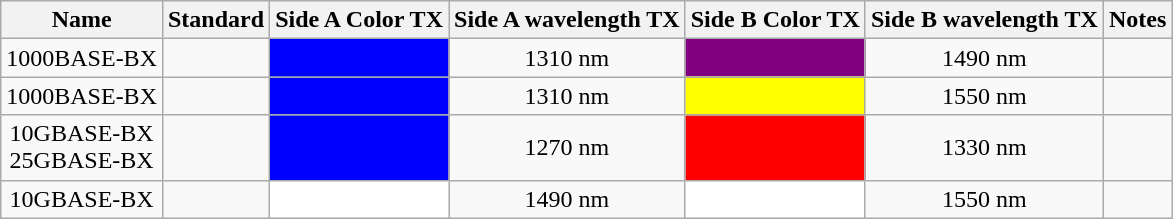<table class="wikitable" style="text-align: center; ">
<tr>
<th>Name</th>
<th>Standard</th>
<th>Side A Color TX</th>
<th>Side A wavelength TX</th>
<th>Side B Color TX</th>
<th>Side B wavelength TX</th>
<th>Notes</th>
</tr>
<tr>
<td>1000BASE-BX</td>
<td></td>
<td style="background-color:Blue"></td>
<td>1310 nm</td>
<td style="background-color:purple"></td>
<td>1490 nm</td>
<td></td>
</tr>
<tr>
<td>1000BASE-BX</td>
<td></td>
<td style="background-color:Blue"></td>
<td>1310 nm</td>
<td style="background-color:yellow"></td>
<td>1550 nm</td>
<td></td>
</tr>
<tr>
<td>10GBASE-BX <br> 25GBASE-BX</td>
<td></td>
<td style="background-color:Blue"></td>
<td>1270 nm</td>
<td style="background-color:red"></td>
<td>1330 nm</td>
<td></td>
</tr>
<tr>
<td>10GBASE-BX</td>
<td></td>
<td style="background-color:White"></td>
<td>1490 nm</td>
<td style="background-color:White"></td>
<td>1550 nm</td>
<td></td>
</tr>
</table>
